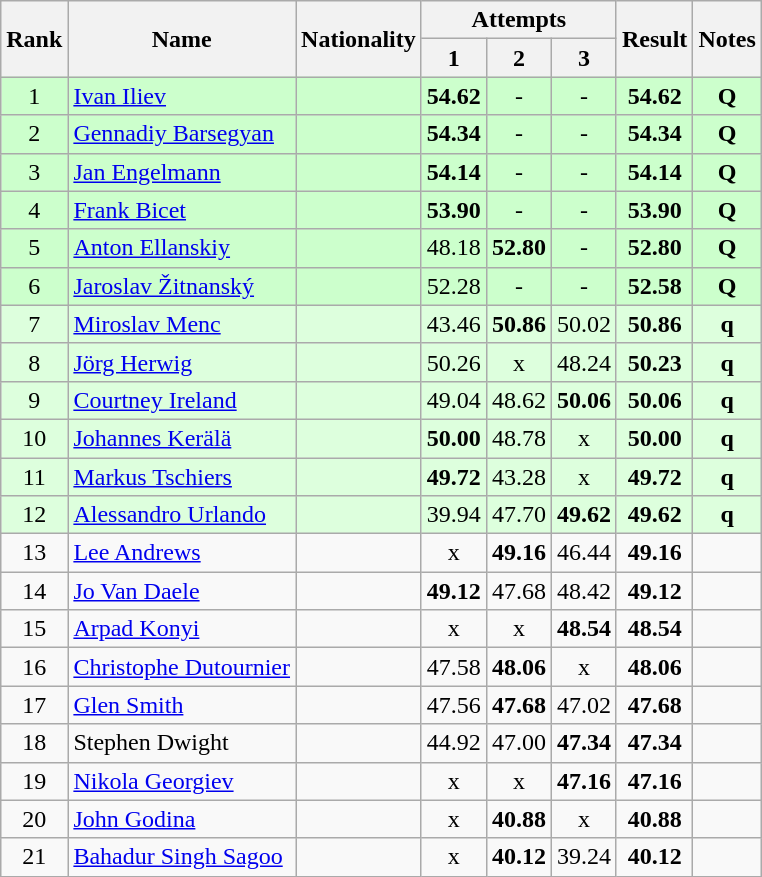<table class="wikitable sortable" style="text-align:center">
<tr>
<th rowspan=2>Rank</th>
<th rowspan=2>Name</th>
<th rowspan=2>Nationality</th>
<th colspan=3>Attempts</th>
<th rowspan=2>Result</th>
<th rowspan=2>Notes</th>
</tr>
<tr>
<th>1</th>
<th>2</th>
<th>3</th>
</tr>
<tr bgcolor=ccffcc>
<td>1</td>
<td align=left><a href='#'>Ivan Iliev</a></td>
<td align=left></td>
<td><strong>54.62</strong></td>
<td>-</td>
<td>-</td>
<td><strong>54.62</strong></td>
<td><strong>Q</strong></td>
</tr>
<tr bgcolor=ccffcc>
<td>2</td>
<td align=left><a href='#'>Gennadiy Barsegyan</a></td>
<td align=left></td>
<td><strong>54.34</strong></td>
<td>-</td>
<td>-</td>
<td><strong>54.34</strong></td>
<td><strong>Q</strong></td>
</tr>
<tr bgcolor=ccffcc>
<td>3</td>
<td align=left><a href='#'>Jan Engelmann</a></td>
<td align=left></td>
<td><strong>54.14</strong></td>
<td>-</td>
<td>-</td>
<td><strong>54.14</strong></td>
<td><strong>Q</strong></td>
</tr>
<tr bgcolor=ccffcc>
<td>4</td>
<td align=left><a href='#'>Frank Bicet</a></td>
<td align=left></td>
<td><strong>53.90</strong></td>
<td>-</td>
<td>-</td>
<td><strong>53.90</strong></td>
<td><strong>Q</strong></td>
</tr>
<tr bgcolor=ccffcc>
<td>5</td>
<td align=left><a href='#'>Anton Ellanskiy</a></td>
<td align=left></td>
<td>48.18</td>
<td><strong>52.80</strong></td>
<td>-</td>
<td><strong>52.80</strong></td>
<td><strong>Q</strong></td>
</tr>
<tr bgcolor=ccffcc>
<td>6</td>
<td align=left><a href='#'>Jaroslav Žitnanský</a></td>
<td align=left></td>
<td>52.28</td>
<td>-</td>
<td>-</td>
<td><strong>52.58</strong></td>
<td><strong>Q</strong></td>
</tr>
<tr bgcolor=ddffdd>
<td>7</td>
<td align=left><a href='#'>Miroslav Menc</a></td>
<td align=left></td>
<td>43.46</td>
<td><strong>50.86</strong></td>
<td>50.02</td>
<td><strong>50.86</strong></td>
<td><strong>q</strong></td>
</tr>
<tr bgcolor=ddffdd>
<td>8</td>
<td align=left><a href='#'>Jörg Herwig</a></td>
<td align=left></td>
<td>50.26</td>
<td>x</td>
<td>48.24</td>
<td><strong>50.23</strong></td>
<td><strong>q</strong></td>
</tr>
<tr bgcolor=ddffdd>
<td>9</td>
<td align=left><a href='#'>Courtney Ireland</a></td>
<td align=left></td>
<td>49.04</td>
<td>48.62</td>
<td><strong>50.06</strong></td>
<td><strong>50.06</strong></td>
<td><strong>q</strong></td>
</tr>
<tr bgcolor=ddffdd>
<td>10</td>
<td align=left><a href='#'>Johannes Kerälä</a></td>
<td align=left></td>
<td><strong>50.00</strong></td>
<td>48.78</td>
<td>x</td>
<td><strong>50.00</strong></td>
<td><strong>q</strong></td>
</tr>
<tr bgcolor=ddffdd>
<td>11</td>
<td align=left><a href='#'>Markus Tschiers</a></td>
<td align=left></td>
<td><strong>49.72</strong></td>
<td>43.28</td>
<td>x</td>
<td><strong>49.72</strong></td>
<td><strong>q</strong></td>
</tr>
<tr bgcolor=ddffdd>
<td>12</td>
<td align=left><a href='#'>Alessandro Urlando</a></td>
<td align=left></td>
<td>39.94</td>
<td>47.70</td>
<td><strong>49.62</strong></td>
<td><strong>49.62</strong></td>
<td><strong>q</strong></td>
</tr>
<tr>
<td>13</td>
<td align=left><a href='#'>Lee Andrews</a></td>
<td align=left></td>
<td>x</td>
<td><strong>49.16</strong></td>
<td>46.44</td>
<td><strong>49.16</strong></td>
<td></td>
</tr>
<tr>
<td>14</td>
<td align=left><a href='#'>Jo Van Daele</a></td>
<td align=left></td>
<td><strong>49.12</strong></td>
<td>47.68</td>
<td>48.42</td>
<td><strong>49.12</strong></td>
<td></td>
</tr>
<tr>
<td>15</td>
<td align=left><a href='#'>Arpad Konyi</a></td>
<td align=left></td>
<td>x</td>
<td>x</td>
<td><strong>48.54</strong></td>
<td><strong>48.54</strong></td>
<td></td>
</tr>
<tr>
<td>16</td>
<td align=left><a href='#'>Christophe Dutournier</a></td>
<td align=left></td>
<td>47.58</td>
<td><strong>48.06</strong></td>
<td>x</td>
<td><strong>48.06</strong></td>
<td></td>
</tr>
<tr>
<td>17</td>
<td align=left><a href='#'>Glen Smith</a></td>
<td align=left></td>
<td>47.56</td>
<td><strong>47.68</strong></td>
<td>47.02</td>
<td><strong>47.68</strong></td>
<td></td>
</tr>
<tr>
<td>18</td>
<td align=left>Stephen Dwight</td>
<td align=left></td>
<td>44.92</td>
<td>47.00</td>
<td><strong>47.34</strong></td>
<td><strong>47.34</strong></td>
<td></td>
</tr>
<tr>
<td>19</td>
<td align=left><a href='#'>Nikola Georgiev</a></td>
<td align=left></td>
<td>x</td>
<td>x</td>
<td><strong>47.16</strong></td>
<td><strong>47.16</strong></td>
<td></td>
</tr>
<tr>
<td>20</td>
<td align=left><a href='#'>John Godina</a></td>
<td align=left></td>
<td>x</td>
<td><strong>40.88</strong></td>
<td>x</td>
<td><strong>40.88</strong></td>
<td></td>
</tr>
<tr>
<td>21</td>
<td align=left><a href='#'>Bahadur Singh Sagoo</a></td>
<td align=left></td>
<td>x</td>
<td><strong>40.12</strong></td>
<td>39.24</td>
<td><strong>40.12</strong></td>
<td></td>
</tr>
</table>
